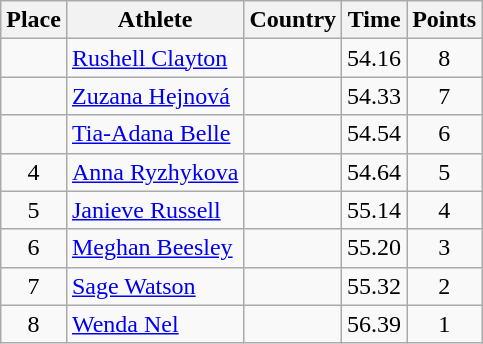<table class="wikitable">
<tr>
<th>Place</th>
<th>Athlete</th>
<th>Country</th>
<th>Time</th>
<th>Points</th>
</tr>
<tr>
<td align=center></td>
<td><a href='#'>Rushell Clayton</a></td>
<td></td>
<td>54.16</td>
<td align=center>8</td>
</tr>
<tr>
<td align=center></td>
<td><a href='#'>Zuzana Hejnová</a></td>
<td></td>
<td>54.33</td>
<td align=center>7</td>
</tr>
<tr>
<td align=center></td>
<td><a href='#'>Tia-Adana Belle</a></td>
<td></td>
<td>54.54</td>
<td align=center>6</td>
</tr>
<tr>
<td align=center>4</td>
<td><a href='#'>Anna Ryzhykova</a></td>
<td></td>
<td>54.64</td>
<td align=center>5</td>
</tr>
<tr>
<td align=center>5</td>
<td><a href='#'>Janieve Russell</a></td>
<td></td>
<td>55.14</td>
<td align=center>4</td>
</tr>
<tr>
<td align=center>6</td>
<td><a href='#'>Meghan Beesley</a></td>
<td></td>
<td>55.20</td>
<td align=center>3</td>
</tr>
<tr>
<td align=center>7</td>
<td><a href='#'>Sage Watson</a></td>
<td></td>
<td>55.32</td>
<td align=center>2</td>
</tr>
<tr>
<td align=center>8</td>
<td><a href='#'>Wenda Nel</a></td>
<td></td>
<td>56.39</td>
<td align=center>1</td>
</tr>
</table>
